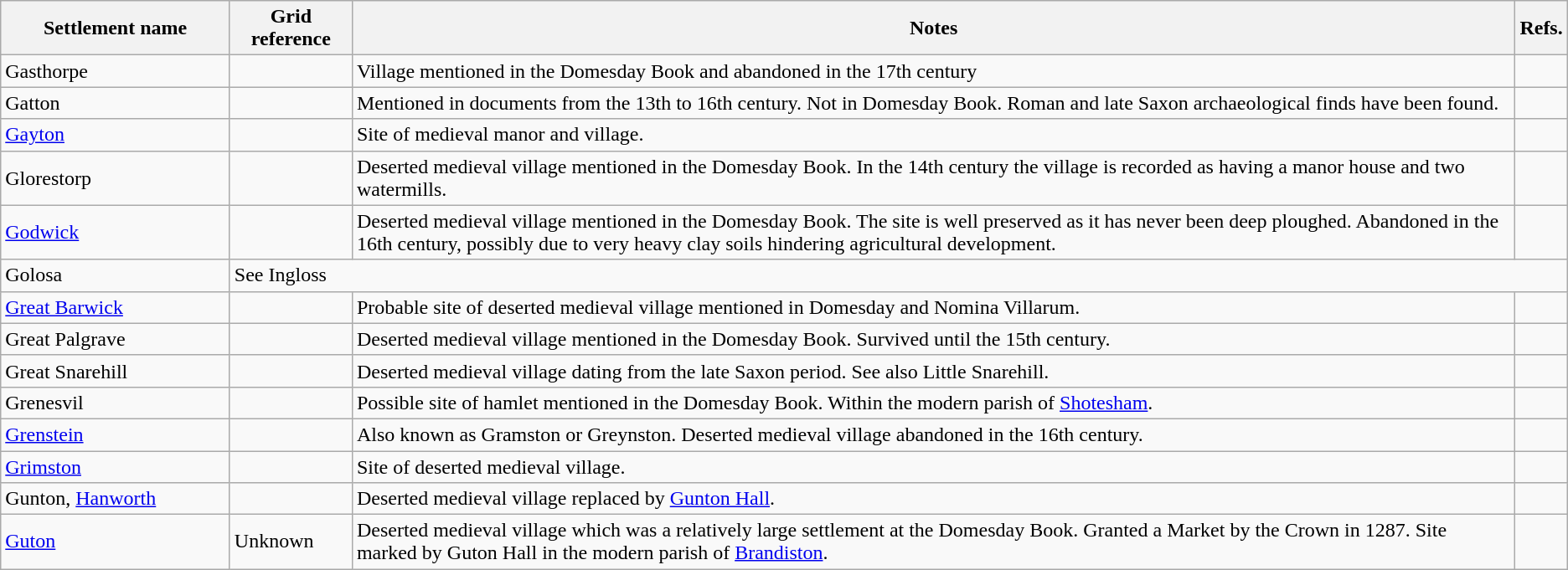<table class="wikitable">
<tr>
<th width=175>Settlement name</th>
<th width=90>Grid reference</th>
<th>Notes</th>
<th>Refs.</th>
</tr>
<tr>
<td>Gasthorpe</td>
<td></td>
<td>Village mentioned in the Domesday Book and abandoned in the 17th century</td>
<td></td>
</tr>
<tr>
<td>Gatton</td>
<td></td>
<td>Mentioned in documents from the 13th to 16th century. Not in Domesday Book. Roman and late Saxon archaeological finds have been found.</td>
<td></td>
</tr>
<tr>
<td><a href='#'>Gayton</a></td>
<td></td>
<td>Site of medieval manor and village.</td>
<td></td>
</tr>
<tr>
<td>Glorestorp</td>
<td></td>
<td>Deserted medieval village mentioned in the Domesday Book. In the 14th century the village is recorded as having a manor house and two watermills.</td>
<td></td>
</tr>
<tr>
<td><a href='#'>Godwick</a></td>
<td></td>
<td>Deserted medieval village mentioned in the Domesday Book. The site is well preserved as it has never been deep ploughed. Abandoned in the 16th century, possibly due to very heavy clay soils hindering agricultural development.</td>
<td></td>
</tr>
<tr>
<td>Golosa</td>
<td colspan="3">See Ingloss</td>
</tr>
<tr>
<td><a href='#'>Great Barwick</a></td>
<td></td>
<td>Probable site of deserted medieval village mentioned in Domesday and Nomina Villarum.</td>
<td></td>
</tr>
<tr>
<td>Great Palgrave</td>
<td></td>
<td>Deserted medieval village mentioned in the Domesday Book. Survived until the 15th century.</td>
<td></td>
</tr>
<tr>
<td>Great Snarehill</td>
<td></td>
<td>Deserted medieval village dating from the late Saxon period. See also Little Snarehill.</td>
<td></td>
</tr>
<tr>
<td>Grenesvil</td>
<td></td>
<td>Possible site of hamlet mentioned in the Domesday Book. Within the modern parish of <a href='#'>Shotesham</a>.</td>
<td></td>
</tr>
<tr>
<td><a href='#'>Grenstein</a></td>
<td></td>
<td>Also known as Gramston or Greynston. Deserted medieval village abandoned in the 16th century.</td>
<td></td>
</tr>
<tr>
<td><a href='#'>Grimston</a></td>
<td></td>
<td>Site of deserted medieval village.</td>
<td></td>
</tr>
<tr>
<td>Gunton, <a href='#'>Hanworth</a></td>
<td></td>
<td>Deserted medieval village replaced by <a href='#'>Gunton Hall</a>.</td>
<td></td>
</tr>
<tr>
<td><a href='#'>Guton</a></td>
<td>Unknown</td>
<td>Deserted medieval village which was a relatively large settlement at the Domesday Book. Granted a Market by the Crown in 1287. Site marked by Guton Hall in the modern parish of <a href='#'>Brandiston</a>.</td>
<td></td>
</tr>
</table>
